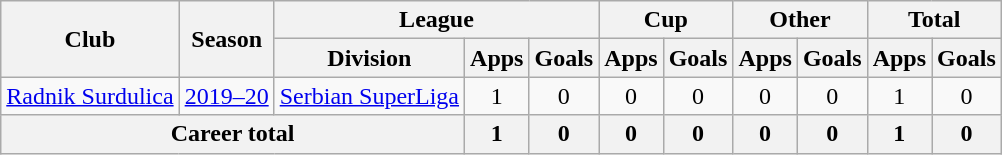<table class="wikitable" style="text-align: center">
<tr>
<th rowspan="2">Club</th>
<th rowspan="2">Season</th>
<th colspan="3">League</th>
<th colspan="2">Cup</th>
<th colspan="2">Other</th>
<th colspan="2">Total</th>
</tr>
<tr>
<th>Division</th>
<th>Apps</th>
<th>Goals</th>
<th>Apps</th>
<th>Goals</th>
<th>Apps</th>
<th>Goals</th>
<th>Apps</th>
<th>Goals</th>
</tr>
<tr>
<td><a href='#'>Radnik Surdulica</a></td>
<td><a href='#'>2019–20</a></td>
<td><a href='#'>Serbian SuperLiga</a></td>
<td>1</td>
<td>0</td>
<td>0</td>
<td>0</td>
<td>0</td>
<td>0</td>
<td>1</td>
<td>0</td>
</tr>
<tr>
<th colspan="3"><strong>Career total</strong></th>
<th>1</th>
<th>0</th>
<th>0</th>
<th>0</th>
<th>0</th>
<th>0</th>
<th>1</th>
<th>0</th>
</tr>
</table>
